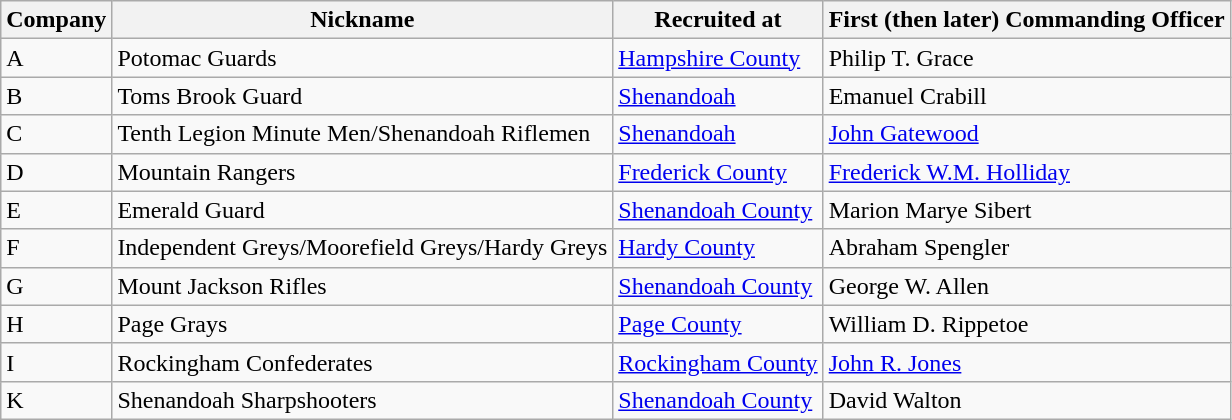<table class="wikitable sortable">
<tr>
<th scope="col">Company</th>
<th scope="col">Nickname</th>
<th scope="col">Recruited at</th>
<th scope="col">First (then later) Commanding Officer<br></th>
</tr>
<tr>
<td>A</td>
<td>Potomac Guards</td>
<td><a href='#'>Hampshire County</a></td>
<td>Philip T. Grace</td>
</tr>
<tr>
<td>B</td>
<td>Toms Brook Guard</td>
<td><a href='#'>Shenandoah</a></td>
<td>Emanuel Crabill</td>
</tr>
<tr>
<td>C</td>
<td>Tenth Legion Minute Men/Shenandoah Riflemen</td>
<td><a href='#'>Shenandoah</a></td>
<td><a href='#'>John Gatewood</a></td>
</tr>
<tr>
<td>D</td>
<td>Mountain Rangers</td>
<td><a href='#'>Frederick County</a></td>
<td><a href='#'>Frederick W.M. Holliday</a></td>
</tr>
<tr>
<td>E</td>
<td>Emerald Guard</td>
<td><a href='#'>Shenandoah County</a></td>
<td>Marion Marye Sibert</td>
</tr>
<tr>
<td>F</td>
<td>Independent Greys/Moorefield Greys/Hardy Greys</td>
<td><a href='#'>Hardy County</a></td>
<td>Abraham Spengler</td>
</tr>
<tr>
<td>G</td>
<td>Mount Jackson Rifles</td>
<td><a href='#'>Shenandoah County</a></td>
<td>George W. Allen</td>
</tr>
<tr>
<td>H</td>
<td>Page Grays</td>
<td><a href='#'>Page County</a></td>
<td>William D. Rippetoe</td>
</tr>
<tr>
<td>I</td>
<td>Rockingham Confederates</td>
<td><a href='#'>Rockingham County</a></td>
<td><a href='#'>John R. Jones</a></td>
</tr>
<tr>
<td>K</td>
<td>Shenandoah Sharpshooters</td>
<td><a href='#'>Shenandoah County</a></td>
<td>David Walton</td>
</tr>
</table>
